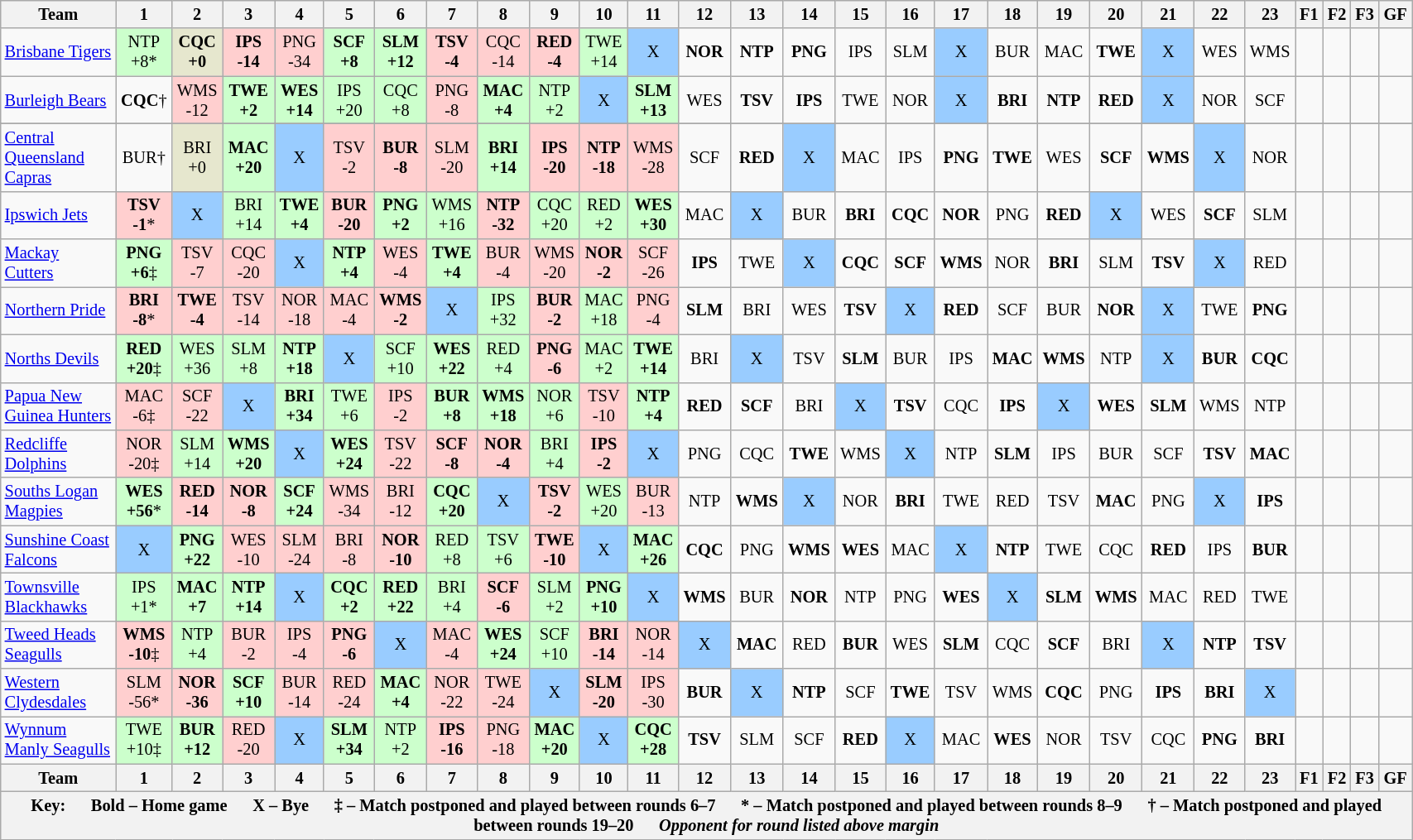<table class="wikitable sortable" style="font-size:85%; text-align:center; width:90%">
<tr valign="top">
<th valign="middle">Team</th>
<th>1</th>
<th>2</th>
<th>3</th>
<th>4</th>
<th>5</th>
<th>6</th>
<th>7</th>
<th>8</th>
<th>9</th>
<th>10</th>
<th>11</th>
<th>12</th>
<th>13</th>
<th>14</th>
<th>15</th>
<th>16</th>
<th>17</th>
<th>18</th>
<th>19</th>
<th>20</th>
<th>21</th>
<th>22</th>
<th>23</th>
<th>F1</th>
<th>F2</th>
<th>F3</th>
<th>GF</th>
</tr>
<tr>
<td align="left"><a href='#'>Brisbane Tigers</a></td>
<td style="background:#CFC ">NTP<br>+8*</td>
<td style="background:#E6E7CE "><strong>CQC<br>+0</strong></td>
<td style="background:#FFCFCF "><strong>IPS<br>-14</strong></td>
<td style="background:#FFCFCF ">PNG<br>-34</td>
<td style="background:#CFC "><strong>SCF<br>+8</strong></td>
<td style="background:#CFC "><strong>SLM<br>+12</strong></td>
<td style="background:#FFCFCF "><strong>TSV<br>-4</strong></td>
<td style="background:#FFCFCF ">CQC<br>-14</td>
<td style="background:#FFCFCF "><strong>RED<br>-4</strong></td>
<td style="background:#CFC ">TWE<br>+14</td>
<td style="background:#99ccff">X</td>
<td style="background:#  "><strong>NOR</strong></td>
<td style="background:#  "><strong>NTP</strong></td>
<td style="background:#  "><strong>PNG</strong></td>
<td style="background:#  ">IPS</td>
<td style="background:#  ">SLM</td>
<td style="background:#99ccff">X</td>
<td style="background:#  ">BUR</td>
<td style="background:#  ">MAC</td>
<td style="background:#  "><strong>TWE</strong></td>
<td style="background:#99ccff">X</td>
<td style="background:#  ">WES</td>
<td style="background:#  ">WMS</td>
<td style="background:#  "></td>
<td style="background:#  "></td>
<td style="background:#  "></td>
<td style="background:#  "></td>
</tr>
<tr>
<td align="left"><a href='#'>Burleigh Bears</a></td>
<td style="background:# "><strong>CQC</strong>†</td>
<td style="background:#FFCFCF ">WMS<br>-12</td>
<td style="background:#CFC "><strong>TWE<br>+2</strong></td>
<td style="background:#CFC "><strong>WES<br>+14</strong></td>
<td style="background:#CFC ">IPS<br>+20</td>
<td style="background:#CFC ">CQC<br>+8</td>
<td style="background:#FFCFCF ">PNG<br>-8</td>
<td style="background:#CFC "><strong>MAC<br>+4</strong></td>
<td style="background:#CFC ">NTP<br>+2</td>
<td style="background:#99ccff">X</td>
<td style="background:#CFC "><strong>SLM<br>+13</strong></td>
<td style="background:#  ">WES</td>
<td style="background:#  "><strong>TSV</strong></td>
<td style="background:#  "><strong>IPS</strong></td>
<td style="background:#  ">TWE</td>
<td style="background:#  ">NOR</td>
<td style="background:#99ccff">X</td>
<td style="background:#  "><strong>BRI</strong></td>
<td style="background:#  "><strong>NTP</strong></td>
<td style="background:#  "><strong>RED</strong></td>
<td style="background:#99ccff">X</td>
<td style="background:#  ">NOR</td>
<td style="background:#  ">SCF</td>
<td style="background:#  "></td>
<td style="background:#  "></td>
<td style="background:#  "></td>
<td style="background:#  "></td>
</tr>
<tr>
</tr>
<tr>
<td align="left"><a href='#'>Central Queensland Capras</a></td>
<td style="background:# ">BUR†</td>
<td style="background:#E6E7CE ">BRI<br>+0</td>
<td style="background:#CFC "><strong>MAC<br>+20</strong></td>
<td style="background:#99ccff">X</td>
<td style="background:#FFCFCF ">TSV<br>-2</td>
<td style="background:#FFCFCF "><strong>BUR<br>-8</strong></td>
<td style="background:#FFCFCF ">SLM<br>-20</td>
<td style="background:#CFC "><strong>BRI<br>+14</strong></td>
<td style="background:#FFCFCF "><strong>IPS<br>-20</strong></td>
<td style="background:#FFCFCF "><strong>NTP<br>-18</strong></td>
<td style="background:#FFCFCF ">WMS<br>-28</td>
<td style="background:#  ">SCF</td>
<td style="background:#  "><strong>RED</strong></td>
<td style="background:#99ccff">X</td>
<td style="background:#  ">MAC</td>
<td style="background:#  ">IPS</td>
<td style="background:#  "><strong>PNG</strong></td>
<td style="background:#  "><strong>TWE</strong></td>
<td style="background:#  ">WES</td>
<td style="background:#  "><strong>SCF</strong></td>
<td style="background:#  "><strong>WMS</strong></td>
<td style="background:#99ccff">X</td>
<td style="background:#  ">NOR</td>
<td style="background:#  "></td>
<td style="background:#  "></td>
<td style="background:#  "></td>
<td style="background:#  "></td>
</tr>
<tr>
<td align="left"><a href='#'>Ipswich Jets</a></td>
<td style="background:#FFCFCF "><strong>TSV<br>-1</strong>*</td>
<td style="background:#99ccff">X</td>
<td style="background:#CFC ">BRI<br>+14</td>
<td style="background:#CFC "><strong>TWE<br>+4</strong></td>
<td style="background:#FFCFCF "><strong>BUR<br>-20</strong></td>
<td style="background:#CFC "><strong>PNG<br>+2</strong></td>
<td style="background:#CFC ">WMS<br>+16</td>
<td style="background:#FFCFCF "><strong>NTP<br>-32</strong></td>
<td style="background:#CFC ">CQC<br>+20</td>
<td style="background:#CFC ">RED<br>+2</td>
<td style="background:#CFC  "><strong>WES<br>+30</strong></td>
<td style="background:#  ">MAC</td>
<td style="background:#99ccff">X</td>
<td style="background:#  ">BUR</td>
<td style="background:#  "><strong>BRI</strong></td>
<td style="background:#  "><strong>CQC</strong></td>
<td style="background:#  "><strong>NOR</strong></td>
<td style="background:#  ">PNG</td>
<td style="background:#  "><strong>RED</strong></td>
<td style="background:#99ccff">X</td>
<td style="background:#  ">WES</td>
<td style="background:#  "><strong>SCF</strong></td>
<td style="background:#  ">SLM</td>
<td style="background:#  "></td>
<td style="background:#  "></td>
<td style="background:#  "></td>
<td style="background:#  "></td>
</tr>
<tr>
<td align="left"><a href='#'>Mackay Cutters</a></td>
<td style="background:#CFC "><strong>PNG<br>+6</strong>‡</td>
<td style="background:#FFCFCF ">TSV<br>-7</td>
<td style="background:#FFCFCF ">CQC<br>-20</td>
<td style="background:#99ccff">X</td>
<td style="background:#CFC "><strong>NTP<br>+4</strong></td>
<td style="background:#FFCFCF ">WES<br>-4</td>
<td style="background:#CFC "><strong>TWE<br>+4</strong></td>
<td style="background:#FFCFCF ">BUR<br>-4</td>
<td style="background:#FFCFCF ">WMS<br>-20</td>
<td style="background:#FFCFCF "><strong>NOR<br>-2</strong></td>
<td style="background:#FFCFCF  ">SCF<br>-26</td>
<td style="background:#  "><strong>IPS</strong></td>
<td style="background:#  ">TWE</td>
<td style="background:#99ccff">X</td>
<td style="background:#  "><strong>CQC</strong></td>
<td style="background:#  "><strong>SCF</strong></td>
<td style="background:#  "><strong>WMS</strong></td>
<td style="background:#  ">NOR</td>
<td style="background:#  "><strong>BRI</strong></td>
<td style="background:#  ">SLM</td>
<td style="background:#  "><strong>TSV</strong></td>
<td style="background:#99ccff">X</td>
<td style="background:#  ">RED</td>
<td style="background:#  "></td>
<td style="background:#  "></td>
<td style="background:#  "></td>
<td style="background:#  "></td>
</tr>
<tr>
<td align="left"><a href='#'>Northern Pride</a></td>
<td style="background:#FFCFCF "><strong>BRI<br>-8</strong>*</td>
<td style="background:#FFCFCF "><strong>TWE<br>-4</strong></td>
<td style="background:#FFCFCF ">TSV<br>-14</td>
<td style="background:#FFCFCF ">NOR<br>-18</td>
<td style="background:#FFCFCF ">MAC<br>-4</td>
<td style="background:#FFCFCF "><strong>WMS<br>-2</strong></td>
<td style="background:#99ccff">X</td>
<td style="background:#CFC ">IPS<br>+32</td>
<td style="background:#FFCFCF "><strong>BUR<br>-2</strong></td>
<td style="background:#CFC ">MAC<br>+18</td>
<td style="background:#FFCFCF  ">PNG<br>-4</td>
<td style="background:#  "><strong>SLM</strong></td>
<td style="background:#  ">BRI</td>
<td style="background:#  ">WES</td>
<td style="background:#  "><strong>TSV</strong></td>
<td style="background:#99ccff">X</td>
<td style="background:#  "><strong>RED</strong></td>
<td style="background:#  ">SCF</td>
<td style="background:#  ">BUR</td>
<td style="background:#  "><strong>NOR</strong></td>
<td style="background:#99ccff">X</td>
<td style="background:#  ">TWE</td>
<td style="background:#  "><strong>PNG</strong></td>
<td style="background:#  "></td>
<td style="background:#  "></td>
<td style="background:#  "></td>
<td style="background:#  "></td>
</tr>
<tr>
<td align="left"><a href='#'>Norths Devils</a></td>
<td style="background:#CFC "><strong>RED<br>+20</strong>‡</td>
<td style="background:#CFC ">WES<br>+36</td>
<td style="background:#CFC ">SLM<br>+8</td>
<td style="background:#CFC "><strong>NTP<br>+18</strong></td>
<td style="background:#99ccff">X</td>
<td style="background:#CFC ">SCF<br>+10</td>
<td style="background:#CFC "><strong>WES<br>+22</strong></td>
<td style="background:#CFC ">RED<br>+4</td>
<td style="background:#FFCFCF "><strong>PNG<br>-6</strong></td>
<td style="background:#CFC ">MAC<br>+2</td>
<td style="background:#CFC  "><strong>TWE<br>+14</strong></td>
<td style="background:#  ">BRI</td>
<td style="background:#99ccff">X</td>
<td style="background:#  ">TSV</td>
<td style="background:#  "><strong>SLM</strong></td>
<td style="background:#  ">BUR</td>
<td style="background:#  ">IPS</td>
<td style="background:#  "><strong>MAC</strong></td>
<td style="background:#  "><strong>WMS</strong></td>
<td style="background:#  ">NTP</td>
<td style="background:#99ccff">X</td>
<td style="background:#  "><strong>BUR</strong></td>
<td style="background:#  "><strong>CQC</strong></td>
<td style="background:#  "></td>
<td style="background:#  "></td>
<td style="background:#  "></td>
<td style="background:#  "></td>
</tr>
<tr>
<td align="left"><a href='#'>Papua New Guinea Hunters</a></td>
<td style="background:#FFCFCF ">MAC<br>-6‡</td>
<td style="background:#FFCFCF ">SCF<br>-22</td>
<td style="background:#99ccff">X</td>
<td style="background:#CFC "><strong>BRI<br>+34</strong></td>
<td style="background:#CFC ">TWE<br>+6</td>
<td style="background:#FFCFCF ">IPS<br>-2</td>
<td style="background:#CFC "><strong>BUR<br>+8</strong></td>
<td style="background:#CFC "><strong>WMS<br>+18</strong></td>
<td style="background:#CFC ">NOR<br>+6</td>
<td style="background:#FFCFCF ">TSV<br>-10</td>
<td style="background:#CFC  "><strong>NTP<br>+4</strong></td>
<td style="background:#  "><strong>RED</strong></td>
<td style="background:#  "><strong>SCF</strong></td>
<td style="background:#  ">BRI</td>
<td style="background:#99ccff">X</td>
<td style="background:#  "><strong>TSV</strong></td>
<td style="background:#  ">CQC</td>
<td style="background:#  "><strong>IPS</strong></td>
<td style="background:#99ccff">X</td>
<td style="background:#  "><strong>WES</strong></td>
<td style="background:#  "><strong>SLM</strong></td>
<td style="background:#  ">WMS</td>
<td style="background:#  ">NTP</td>
<td style="background:#  "></td>
<td style="background:#  "></td>
<td style="background:#  "></td>
<td style="background:#  "></td>
</tr>
<tr>
<td align="left"><a href='#'>Redcliffe Dolphins</a></td>
<td style="background:#FFCFCF ">NOR<br>-20‡</td>
<td style="background:#CFC ">SLM<br>+14</td>
<td style="background:#CFC "><strong>WMS<br>+20</strong></td>
<td style="background:#99ccff">X</td>
<td style="background:#CFC "><strong>WES<br>+24</strong></td>
<td style="background:#FFCFCF ">TSV<br>-22</td>
<td style="background:#FFCFCF "><strong>SCF<br>-8</strong></td>
<td style="background:#FFCFCF "><strong>NOR<br>-4</strong></td>
<td style="background:#CFC ">BRI<br>+4</td>
<td style="background:#FFCFCF "><strong>IPS<br>-2</strong></td>
<td style="background:#99ccff">X</td>
<td style="background:#  ">PNG</td>
<td style="background:#  ">CQC</td>
<td style="background:#  "><strong>TWE</strong></td>
<td style="background:#  ">WMS</td>
<td style="background:#99ccff">X</td>
<td style="background:#  ">NTP</td>
<td style="background:#  "><strong>SLM</strong></td>
<td style="background:#  ">IPS</td>
<td style="background:#  ">BUR</td>
<td style="background:#  ">SCF</td>
<td style="background:#  "><strong>TSV</strong></td>
<td style="background:#  "><strong>MAC</strong></td>
<td style="background:#  "></td>
<td style="background:#  "></td>
<td style="background:#  "></td>
<td style="background:#  "></td>
</tr>
<tr>
<td align="left"><a href='#'>Souths Logan Magpies</a></td>
<td style="background:#CFC "><strong>WES<br>+56</strong>*</td>
<td style="background:#FFCFCF "><strong>RED<br>-14</strong></td>
<td style="background:#FFCFCF "><strong>NOR<br>-8</strong></td>
<td style="background:#CFC "><strong>SCF<br>+24</strong></td>
<td style="background:#FFCFCF ">WMS<br>-34</td>
<td style="background:#FFCFCF ">BRI<br>-12</td>
<td style="background:#CFC "><strong>CQC<br>+20</strong></td>
<td style="background:#99ccff">X</td>
<td style="background:#FFCFCF "><strong>TSV<br>-2</strong></td>
<td style="background:#CFC ">WES<br>+20</td>
<td style="background:#FFCFCF ">BUR<br>-13</td>
<td style="background:# ">NTP</td>
<td style="background:# "><strong>WMS</strong></td>
<td style="background:#99ccff">X</td>
<td style="background:#  ">NOR</td>
<td style="background:#  "><strong>BRI</strong></td>
<td style="background:#  ">TWE</td>
<td style="background:#  ">RED</td>
<td style="background:#  ">TSV</td>
<td style="background:#  "><strong>MAC</strong></td>
<td style="background:#  ">PNG</td>
<td style="background:#99ccff">X</td>
<td style="background:#  "><strong>IPS</strong></td>
<td style="background:#  "></td>
<td style="background:#  "></td>
<td style="background:#  "></td>
<td style="background:#  "></td>
</tr>
<tr>
<td align="left"><a href='#'>Sunshine Coast Falcons</a></td>
<td style="background:#99ccff">X</td>
<td style="background:#CFC "><strong>PNG<br>+22</strong></td>
<td style="background:#FFCFCF ">WES<br>-10</td>
<td style="background:#FFCFCF ">SLM<br>-24</td>
<td style="background:#FFCFCF ">BRI<br>-8</td>
<td style="background:#FFCFCF "><strong>NOR<br>-10</strong></td>
<td style="background:#CFC ">RED<br>+8</td>
<td style="background:#CFC ">TSV<br>+6</td>
<td style="background:#FFCFCF "><strong>TWE<br>-10</strong></td>
<td style="background:#99ccff">X</td>
<td style="background:#CFC "><strong>MAC<br>+26</strong></td>
<td style="background:# "><strong>CQC</strong></td>
<td style="background:# ">PNG</td>
<td style="background:# "><strong>WMS</strong></td>
<td style="background:#  "><strong>WES</strong></td>
<td style="background:#  ">MAC</td>
<td style="background:#99ccff">X</td>
<td style="background:#  "><strong>NTP</strong></td>
<td style="background:#  ">TWE</td>
<td style="background:#  ">CQC</td>
<td style="background:#  "><strong>RED</strong></td>
<td style="background:#  ">IPS</td>
<td style="background:#  "><strong>BUR</strong></td>
<td style="background:#  "></td>
<td style="background:#  "></td>
<td style="background:#  "></td>
<td style="background:#  "></td>
</tr>
<tr>
<td align="left"><a href='#'>Townsville Blackhawks</a></td>
<td style="background:#CFC ">IPS<br>+1*</td>
<td style="background:#CFC "><strong>MAC<br>+7</strong></td>
<td style="background:#CFC "><strong>NTP<br>+14</strong></td>
<td style="background:#99ccff">X</td>
<td style="background:#CFC "><strong>CQC<br>+2</strong></td>
<td style="background:#CFC "><strong>RED<br>+22</strong></td>
<td style="background:#CFC ">BRI<br>+4</td>
<td style="background:#FFCFCF "><strong>SCF<br>-6</strong></td>
<td style="background:#CFC ">SLM<br>+2</td>
<td style="background:#CFC "><strong>PNG<br>+10</strong></td>
<td style="background:#99ccff">X</td>
<td style="background:# "><strong>WMS</strong></td>
<td style="background:# ">BUR</td>
<td style="background:# "><strong>NOR</strong></td>
<td style="background:#  ">NTP</td>
<td style="background:#  ">PNG</td>
<td style="background:#  "><strong>WES</strong></td>
<td style="background:#99ccff">X</td>
<td style="background:#  "><strong>SLM</strong></td>
<td style="background:#  "><strong>WMS</strong></td>
<td style="background:#  ">MAC</td>
<td style="background:#  ">RED</td>
<td style="background:#  ">TWE</td>
<td style="background:#  "></td>
<td style="background:#  "></td>
<td style="background:#  "></td>
<td style="background:#  "></td>
</tr>
<tr>
<td align="left"><a href='#'>Tweed Heads Seagulls</a></td>
<td style="background:#FFCFCF "><strong>WMS<br>-10</strong>‡</td>
<td style="background:#CFC ">NTP<br>+4</td>
<td style="background:#FFCFCF ">BUR<br>-2</td>
<td style="background:#FFCFCF ">IPS<br>-4</td>
<td style="background:#FFCFCF "><strong>PNG<br>-6</strong></td>
<td style="background:#99ccff">X</td>
<td style="background:#FFCFCF ">MAC<br>-4</td>
<td style="background:#CFC "><strong>WES<br>+24</strong></td>
<td style="background:#CFC ">SCF<br>+10</td>
<td style="background:#FFCFCF "><strong>BRI<br>-14</strong></td>
<td style="background:#FFCFCF ">NOR<br>-14</td>
<td style="background:#99ccff">X</td>
<td style="background:# "><strong>MAC</strong></td>
<td style="background:# ">RED</td>
<td style="background:#  "><strong>BUR</strong></td>
<td style="background:#  ">WES</td>
<td style="background:#  "><strong>SLM</strong></td>
<td style="background:#  ">CQC</td>
<td style="background:#  "><strong>SCF</strong></td>
<td style="background:#  ">BRI</td>
<td style="background:#99ccff">X</td>
<td style="background:#  "><strong>NTP</strong></td>
<td style="background:#  "><strong>TSV</strong></td>
<td style="background:#  "></td>
<td style="background:#  "></td>
<td style="background:#  "></td>
<td style="background:#  "></td>
</tr>
<tr>
<td align="left"><a href='#'>Western Clydesdales</a></td>
<td style="background:#FFCFCF ">SLM<br>-56*</td>
<td style="background:#FFCFCF "><strong>NOR<br>-36</strong></td>
<td style="background:#CFC "><strong>SCF<br>+10</strong></td>
<td style="background:#FFCFCF ">BUR<br>-14</td>
<td style="background:#FFCFCF ">RED<br>-24</td>
<td style="background:#CFC "><strong>MAC<br>+4</strong></td>
<td style="background:#FFCFCF ">NOR<br>-22</td>
<td style="background:#FFCFCF ">TWE<br>-24</td>
<td style="background:#99ccff">X</td>
<td style="background:#FFCFCF "><strong>SLM<br>-20</strong></td>
<td style="background:#FFCFCF ">IPS<br>-30</td>
<td style="background:# "><strong>BUR</strong></td>
<td style="background:#99ccff">X</td>
<td style="background:# "><strong>NTP</strong></td>
<td style="background:# ">SCF</td>
<td style="background:#  "><strong>TWE</strong></td>
<td style="background:#  ">TSV</td>
<td style="background:#  ">WMS</td>
<td style="background:#  "><strong>CQC</strong></td>
<td style="background:#  ">PNG</td>
<td style="background:#  "><strong>IPS</strong></td>
<td style="background:#  "><strong>BRI</strong></td>
<td style="background:#99ccff">X</td>
<td style="background:#  "></td>
<td style="background:#  "></td>
<td style="background:#  "></td>
<td style="background:#  "></td>
</tr>
<tr>
<td align="left"><a href='#'>Wynnum Manly Seagulls</a></td>
<td style="background:#CFC ">TWE<br>+10‡</td>
<td style="background:#CFC "><strong>BUR<br>+12</strong></td>
<td style="background:#FFCFCF ">RED<br>-20</td>
<td style="background:#99ccff">X</td>
<td style="background:#CFC "><strong>SLM<br>+34</strong></td>
<td style="background:#CFC ">NTP<br>+2</td>
<td style="background:#FFCFCF "><strong>IPS<br>-16</strong></td>
<td style="background:#FFCFCF ">PNG<br>-18</td>
<td style="background:#CFC "><strong>MAC<br>+20</strong></td>
<td style="background:#99ccff">X</td>
<td style="background:#CFC "><strong>CQC<br>+28</strong></td>
<td style="background:# "><strong>TSV</strong></td>
<td style="background:# ">SLM</td>
<td style="background:# ">SCF</td>
<td style="background:# "><strong>RED</strong></td>
<td style="background:#99ccff">X</td>
<td style="background:#  ">MAC</td>
<td style="background:#  "><strong>WES</strong></td>
<td style="background:#  ">NOR</td>
<td style="background:#  ">TSV</td>
<td style="background:#  ">CQC</td>
<td style="background:#  "><strong>PNG</strong></td>
<td style="background:#  "><strong>BRI</strong></td>
<td style="background:#  "></td>
<td style="background:#  "></td>
<td style="background:#  "></td>
<td style="background:#  "></td>
</tr>
<tr valign="top">
<th valign="middle">Team</th>
<th>1</th>
<th>2</th>
<th>3</th>
<th>4</th>
<th>5</th>
<th>6</th>
<th>7</th>
<th>8</th>
<th>9</th>
<th>10</th>
<th>11</th>
<th>12</th>
<th>13</th>
<th>14</th>
<th>15</th>
<th>16</th>
<th>17</th>
<th>18</th>
<th>19</th>
<th>20</th>
<th>21</th>
<th>22</th>
<th>23</th>
<th>F1</th>
<th>F2</th>
<th>F3</th>
<th>GF</th>
</tr>
<tr>
<th colspan=29>Key:      <strong>Bold</strong> – Home game      X – Bye      ‡ – Match postponed and played between rounds 6–7      * – Match postponed and played between rounds 8–9      † – Match postponed and played between rounds 19–20      <em>Opponent for round listed above margin</em></th>
</tr>
</table>
